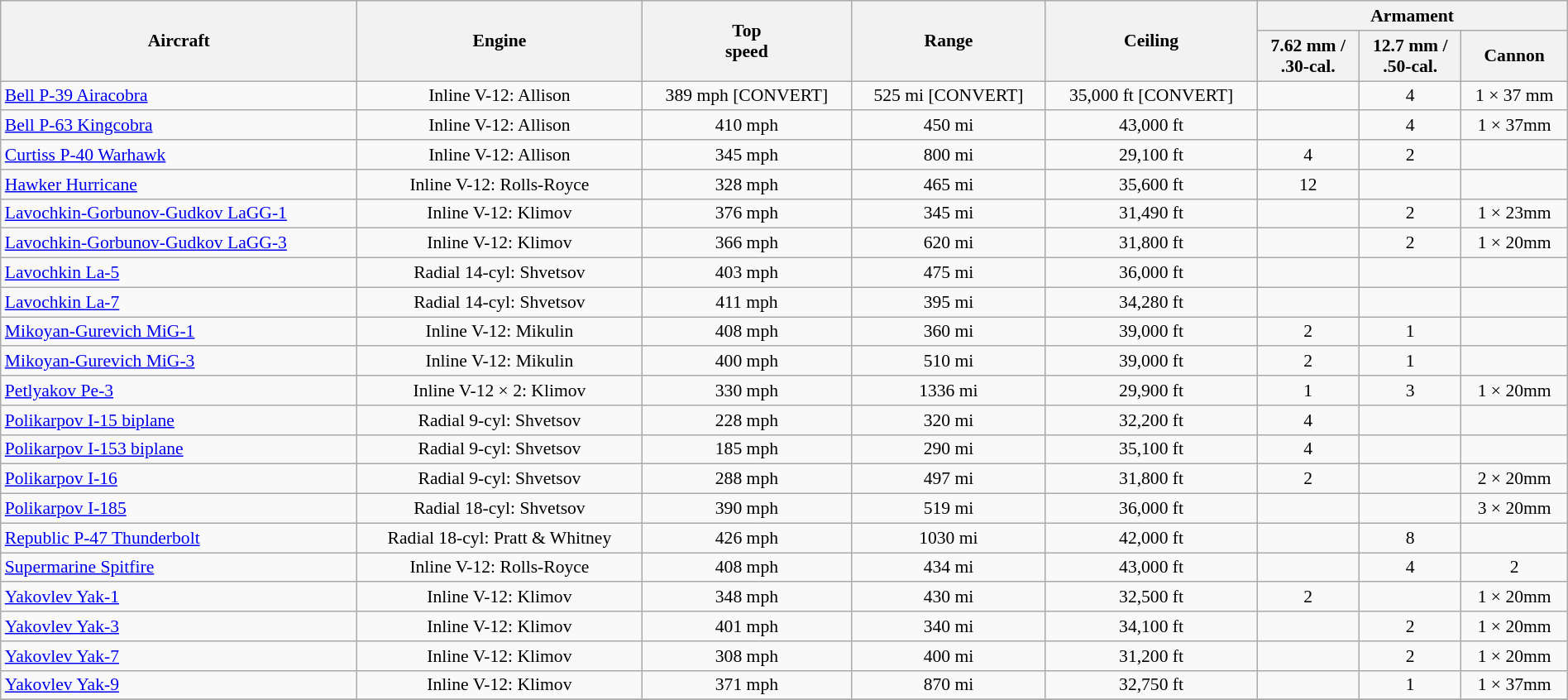<table class="wikitable sortable" style="width:100%; font-size:90%; text-align:center;">
<tr>
<th rowspan = 2>Aircraft</th>
<th rowspan = 2>Engine</th>
<th rowspan = 2>Top<br>speed</th>
<th rowspan = 2>Range</th>
<th rowspan = 2>Ceiling</th>
<th colspan = 3>Armament</th>
</tr>
<tr>
<th>7.62 mm /<br>.30-cal.</th>
<th>12.7 mm /<br>.50-cal.</th>
<th>Cannon</th>
</tr>
<tr>
<td style="text-align:left"><a href='#'>Bell P-39 Airacobra</a> </td>
<td>Inline V-12: Allison</td>
<td>389 mph [CONVERT]</td>
<td>525 mi [CONVERT]</td>
<td>35,000 ft [CONVERT]</td>
<td></td>
<td>4</td>
<td>1 × 37 mm</td>
</tr>
<tr>
<td style="text-align:left"><a href='#'>Bell P-63 Kingcobra</a> </td>
<td>Inline V-12: Allison</td>
<td>410 mph</td>
<td>450 mi</td>
<td>43,000 ft</td>
<td></td>
<td>4</td>
<td>1 × 37mm</td>
</tr>
<tr>
<td style="text-align:left"><a href='#'>Curtiss P-40 Warhawk</a> </td>
<td>Inline V-12: Allison</td>
<td>345 mph</td>
<td>800 mi</td>
<td>29,100 ft</td>
<td>4</td>
<td>2</td>
<td></td>
</tr>
<tr>
<td style="text-align:left"><a href='#'>Hawker Hurricane</a> </td>
<td>Inline V-12: Rolls-Royce</td>
<td>328 mph</td>
<td>465 mi</td>
<td>35,600 ft</td>
<td>12</td>
<td></td>
<td></td>
</tr>
<tr>
<td style="text-align:left"><a href='#'>Lavochkin-Gorbunov-Gudkov LaGG-1</a></td>
<td>Inline V-12: Klimov</td>
<td>376 mph</td>
<td>345 mi</td>
<td>31,490 ft</td>
<td></td>
<td>2</td>
<td>1 × 23mm</td>
</tr>
<tr>
<td style="text-align:left"><a href='#'>Lavochkin-Gorbunov-Gudkov LaGG-3</a></td>
<td>Inline V-12: Klimov</td>
<td>366 mph</td>
<td>620 mi</td>
<td>31,800 ft</td>
<td></td>
<td>2</td>
<td>1 × 20mm</td>
</tr>
<tr>
<td style="text-align:left"><a href='#'>Lavochkin La-5</a></td>
<td>Radial 14-cyl: Shvetsov</td>
<td>403 mph</td>
<td>475 mi</td>
<td>36,000 ft</td>
<td></td>
<td></td>
<td></td>
</tr>
<tr>
<td style="text-align:left"><a href='#'>Lavochkin La-7</a></td>
<td>Radial 14-cyl: Shvetsov</td>
<td>411 mph</td>
<td>395 mi</td>
<td>34,280 ft</td>
<td></td>
<td></td>
<td></td>
</tr>
<tr>
<td style="text-align:left"><a href='#'>Mikoyan-Gurevich MiG-1</a></td>
<td>Inline V-12: Mikulin</td>
<td>408 mph</td>
<td>360 mi</td>
<td>39,000 ft</td>
<td>2</td>
<td>1</td>
<td></td>
</tr>
<tr>
<td style="text-align:left"><a href='#'>Mikoyan-Gurevich MiG-3</a></td>
<td>Inline V-12: Mikulin</td>
<td>400 mph</td>
<td>510 mi</td>
<td>39,000 ft</td>
<td>2</td>
<td>1</td>
<td></td>
</tr>
<tr>
<td style="text-align:left"><a href='#'>Petlyakov Pe-3</a></td>
<td>Inline V-12 × 2: Klimov</td>
<td>330 mph</td>
<td>1336 mi</td>
<td>29,900 ft</td>
<td>1</td>
<td>3</td>
<td>1 × 20mm</td>
</tr>
<tr>
<td style="text-align:left"><a href='#'>Polikarpov I-15 biplane</a></td>
<td>Radial 9-cyl: Shvetsov</td>
<td>228 mph</td>
<td>320 mi</td>
<td>32,200 ft</td>
<td>4</td>
<td></td>
<td></td>
</tr>
<tr>
<td style="text-align:left"><a href='#'>Polikarpov I-153 biplane</a></td>
<td>Radial 9-cyl: Shvetsov</td>
<td>185 mph</td>
<td>290 mi</td>
<td>35,100 ft</td>
<td>4</td>
<td></td>
<td></td>
</tr>
<tr>
<td style="text-align:left"><a href='#'>Polikarpov I-16</a></td>
<td>Radial 9-cyl: Shvetsov</td>
<td>288 mph</td>
<td>497 mi</td>
<td>31,800 ft</td>
<td>2</td>
<td></td>
<td>2 × 20mm</td>
</tr>
<tr>
<td style="text-align:left"><a href='#'>Polikarpov I-185</a></td>
<td>Radial 18-cyl: Shvetsov</td>
<td>390 mph</td>
<td>519 mi</td>
<td>36,000 ft</td>
<td></td>
<td></td>
<td>3 × 20mm</td>
</tr>
<tr>
<td style="text-align:left"><a href='#'>Republic P-47 Thunderbolt</a> </td>
<td>Radial 18-cyl: Pratt & Whitney</td>
<td>426 mph</td>
<td>1030 mi</td>
<td>42,000 ft</td>
<td></td>
<td>8</td>
<td></td>
</tr>
<tr>
<td style="text-align:left"><a href='#'>Supermarine Spitfire</a> </td>
<td>Inline V-12: Rolls-Royce</td>
<td>408 mph</td>
<td>434 mi</td>
<td>43,000 ft</td>
<td></td>
<td>4</td>
<td>2</td>
</tr>
<tr>
<td style="text-align:left"><a href='#'>Yakovlev Yak-1</a></td>
<td>Inline V-12: Klimov</td>
<td>348 mph</td>
<td>430 mi</td>
<td>32,500 ft</td>
<td>2</td>
<td></td>
<td>1 × 20mm</td>
</tr>
<tr>
<td style="text-align:left"><a href='#'>Yakovlev Yak-3</a></td>
<td>Inline V-12: Klimov</td>
<td>401 mph</td>
<td>340 mi</td>
<td>34,100 ft</td>
<td></td>
<td>2</td>
<td>1 × 20mm</td>
</tr>
<tr>
<td style="text-align:left"><a href='#'>Yakovlev Yak-7</a></td>
<td>Inline V-12: Klimov</td>
<td>308 mph</td>
<td>400 mi</td>
<td>31,200 ft</td>
<td></td>
<td>2</td>
<td>1 × 20mm</td>
</tr>
<tr>
<td style="text-align:left"><a href='#'>Yakovlev Yak-9</a></td>
<td>Inline V-12: Klimov</td>
<td>371 mph</td>
<td>870 mi</td>
<td>32,750 ft</td>
<td></td>
<td>1</td>
<td>1 × 37mm</td>
</tr>
<tr>
</tr>
</table>
